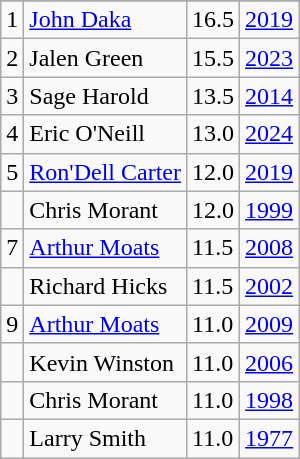<table class="wikitable">
<tr>
</tr>
<tr>
<td>1</td>
<td><a href='#'>John Daka</a></td>
<td>16.5</td>
<td><a href='#'>2019</a></td>
</tr>
<tr>
<td>2</td>
<td>Jalen Green</td>
<td>15.5</td>
<td><a href='#'>2023</a></td>
</tr>
<tr>
<td>3</td>
<td>Sage Harold</td>
<td>13.5</td>
<td><a href='#'>2014</a></td>
</tr>
<tr>
<td>4</td>
<td>Eric O'Neill</td>
<td>13.0</td>
<td><a href='#'>2024</a></td>
</tr>
<tr>
<td>5</td>
<td><a href='#'>Ron'Dell Carter</a></td>
<td>12.0</td>
<td><a href='#'>2019</a></td>
</tr>
<tr>
<td></td>
<td>Chris Morant</td>
<td>12.0</td>
<td><a href='#'>1999</a></td>
</tr>
<tr>
<td>7</td>
<td><a href='#'>Arthur Moats</a></td>
<td>11.5</td>
<td><a href='#'>2008</a></td>
</tr>
<tr>
<td></td>
<td>Richard Hicks</td>
<td>11.5</td>
<td><a href='#'>2002</a></td>
</tr>
<tr>
<td>9</td>
<td><a href='#'>Arthur Moats</a></td>
<td>11.0</td>
<td><a href='#'>2009</a></td>
</tr>
<tr>
<td></td>
<td>Kevin Winston</td>
<td>11.0</td>
<td><a href='#'>2006</a></td>
</tr>
<tr>
<td></td>
<td>Chris Morant</td>
<td>11.0</td>
<td><a href='#'>1998</a></td>
</tr>
<tr>
<td></td>
<td>Larry Smith</td>
<td>11.0</td>
<td><a href='#'>1977</a></td>
</tr>
</table>
